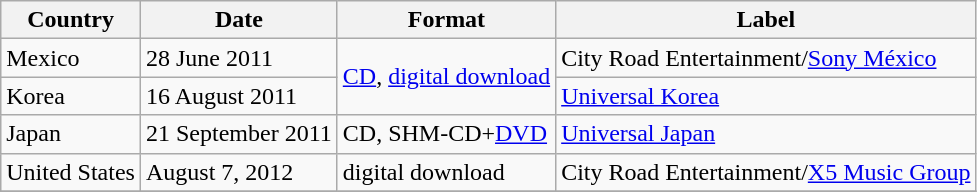<table class="wikitable">
<tr>
<th>Country</th>
<th>Date</th>
<th>Format</th>
<th>Label</th>
</tr>
<tr>
<td>Mexico</td>
<td>28 June 2011</td>
<td rowspan="2"><a href='#'>CD</a>, <a href='#'>digital download</a></td>
<td>City Road Entertainment/<a href='#'>Sony México</a></td>
</tr>
<tr>
<td>Korea</td>
<td>16 August 2011</td>
<td><a href='#'>Universal Korea</a></td>
</tr>
<tr>
<td>Japan</td>
<td>21 September 2011</td>
<td>CD, SHM-CD+<a href='#'>DVD</a></td>
<td><a href='#'>Universal Japan</a></td>
</tr>
<tr>
<td>United States</td>
<td>August 7, 2012</td>
<td>digital download</td>
<td>City Road Entertainment/<a href='#'>X5 Music Group</a></td>
</tr>
<tr>
</tr>
</table>
